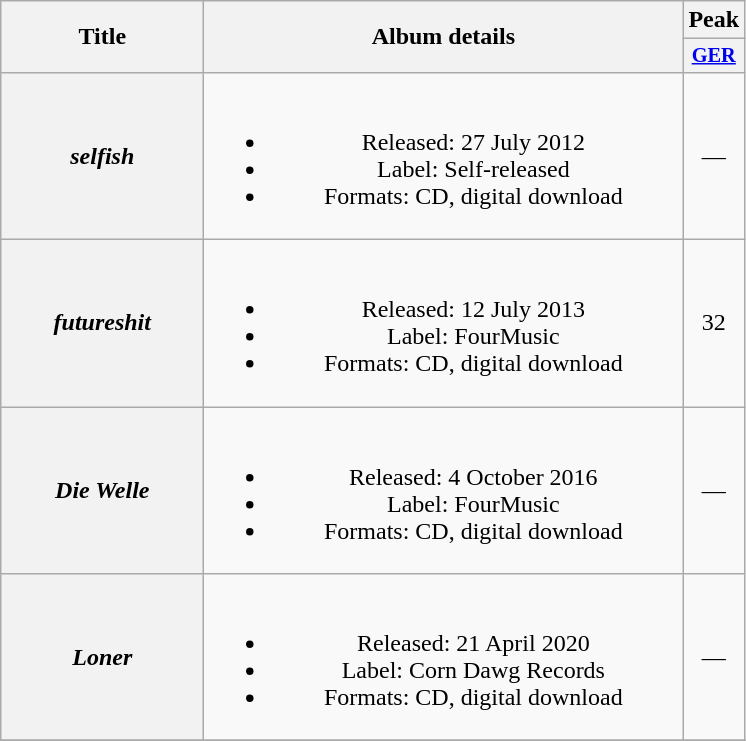<table class="wikitable plainrowheaders" style="text-align:center;">
<tr>
<th scope="col" rowspan="2" style="width:8em;">Title</th>
<th scope="col" rowspan="2" style="width:19.5em;">Album details</th>
<th>Peak</th>
</tr>
<tr>
<th style="width:2.5em; font-size:85%"><a href='#'>GER</a><br></th>
</tr>
<tr>
<th scope="row"><em>selfish</em></th>
<td><br><ul><li>Released: 27 July 2012</li><li>Label: Self-released</li><li>Formats: CD, digital download</li></ul></td>
<td>—</td>
</tr>
<tr>
<th scope="row"><em>futureshit</em></th>
<td><br><ul><li>Released: 12 July 2013</li><li>Label: FourMusic</li><li>Formats: CD, digital download</li></ul></td>
<td>32</td>
</tr>
<tr>
<th scope="row"><em>Die Welle</em><br></th>
<td><br><ul><li>Released: 4 October 2016</li><li>Label: FourMusic</li><li>Formats: CD, digital download</li></ul></td>
<td>—</td>
</tr>
<tr>
<th scope="row"><em>Loner</em></th>
<td><br><ul><li>Released: 21 April 2020</li><li>Label: Corn Dawg Records</li><li>Formats: CD, digital download</li></ul></td>
<td>—</td>
</tr>
<tr>
</tr>
</table>
